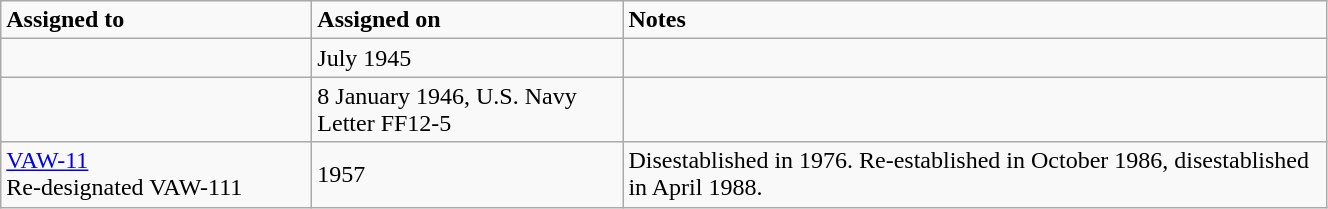<table class="wikitable" style="width: 70%;">
<tr>
<td style="width: 200px;"><strong>Assigned to</strong></td>
<td style="width: 200px;"><strong>Assigned on</strong></td>
<td><strong>Notes</strong></td>
</tr>
<tr>
<td></td>
<td>July 1945</td>
<td></td>
</tr>
<tr>
<td></td>
<td>8 January 1946, U.S. Navy Letter FF12-5</td>
<td></td>
</tr>
<tr>
<td><a href='#'>VAW-11</a><br>Re-designated VAW-111</td>
<td>1957</td>
<td>Disestablished in 1976. Re-established in October 1986, disestablished in April 1988.</td>
</tr>
</table>
